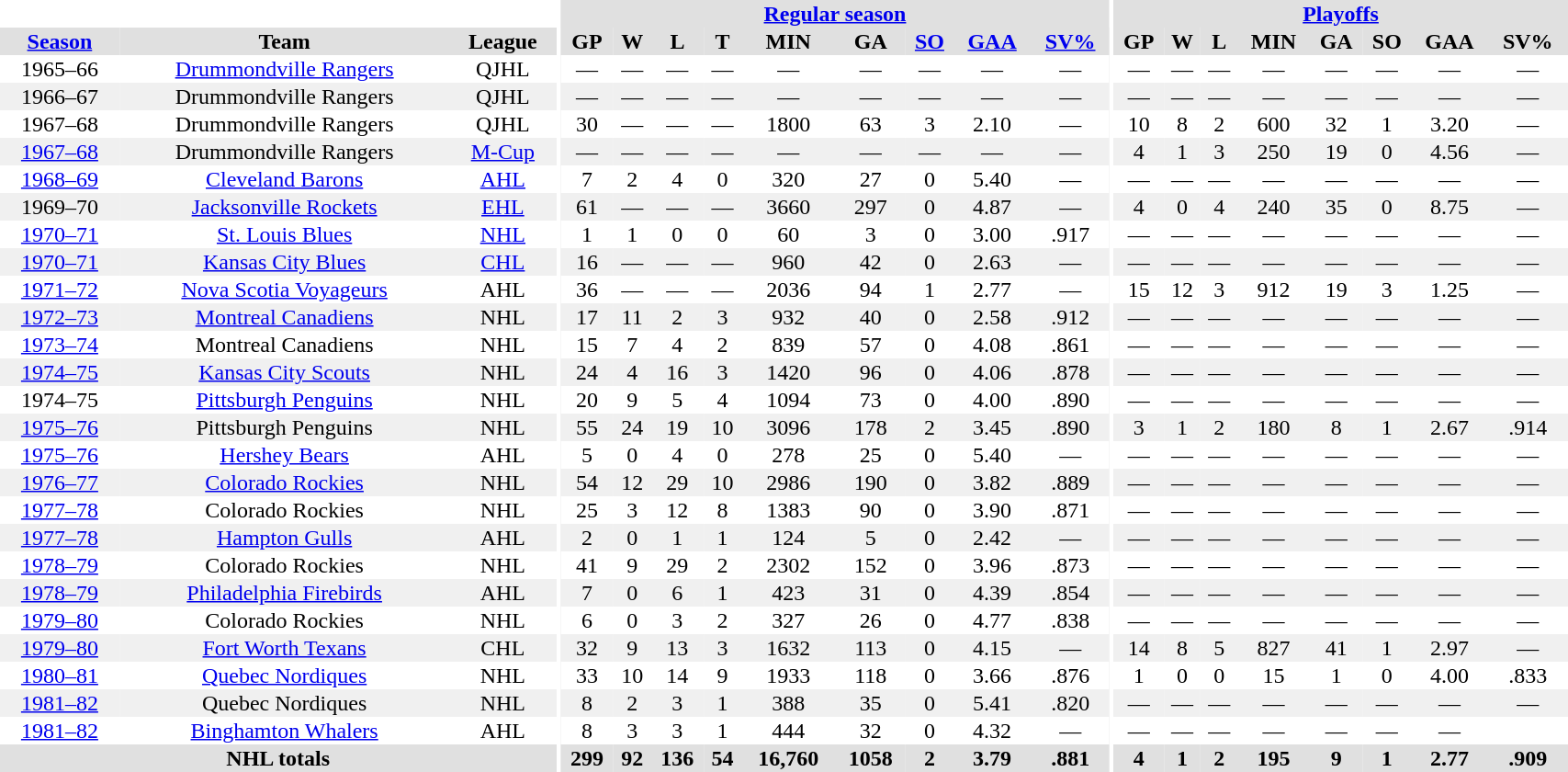<table border="0" cellpadding="1" cellspacing="0" style="width:90%; text-align:center;">
<tr bgcolor="#e0e0e0">
<th colspan="3" bgcolor="#ffffff"></th>
<th rowspan="99" bgcolor="#ffffff"></th>
<th colspan="9" bgcolor="#e0e0e0"><a href='#'>Regular season</a></th>
<th rowspan="99" bgcolor="#ffffff"></th>
<th colspan="8" bgcolor="#e0e0e0"><a href='#'>Playoffs</a></th>
</tr>
<tr bgcolor="#e0e0e0">
<th><a href='#'>Season</a></th>
<th>Team</th>
<th>League</th>
<th>GP</th>
<th>W</th>
<th>L</th>
<th>T</th>
<th>MIN</th>
<th>GA</th>
<th><a href='#'>SO</a></th>
<th><a href='#'>GAA</a></th>
<th><a href='#'>SV%</a></th>
<th>GP</th>
<th>W</th>
<th>L</th>
<th>MIN</th>
<th>GA</th>
<th>SO</th>
<th>GAA</th>
<th>SV%</th>
</tr>
<tr>
<td>1965–66</td>
<td><a href='#'>Drummondville Rangers</a></td>
<td>QJHL</td>
<td>—</td>
<td>—</td>
<td>—</td>
<td>—</td>
<td>—</td>
<td>—</td>
<td>—</td>
<td>—</td>
<td>—</td>
<td>—</td>
<td>—</td>
<td>—</td>
<td>—</td>
<td>—</td>
<td>—</td>
<td>—</td>
<td>—</td>
</tr>
<tr bgcolor="#f0f0f0">
<td>1966–67</td>
<td>Drummondville Rangers</td>
<td>QJHL</td>
<td>—</td>
<td>—</td>
<td>—</td>
<td>—</td>
<td>—</td>
<td>—</td>
<td>—</td>
<td>—</td>
<td>—</td>
<td>—</td>
<td>—</td>
<td>—</td>
<td>—</td>
<td>—</td>
<td>—</td>
<td>—</td>
<td>—</td>
</tr>
<tr>
<td>1967–68</td>
<td>Drummondville Rangers</td>
<td>QJHL</td>
<td>30</td>
<td>—</td>
<td>—</td>
<td>—</td>
<td>1800</td>
<td>63</td>
<td>3</td>
<td>2.10</td>
<td>—</td>
<td>10</td>
<td>8</td>
<td>2</td>
<td>600</td>
<td>32</td>
<td>1</td>
<td>3.20</td>
<td>—</td>
</tr>
<tr bgcolor="#f0f0f0">
<td><a href='#'>1967–68</a></td>
<td>Drummondville Rangers</td>
<td><a href='#'>M-Cup</a></td>
<td>—</td>
<td>—</td>
<td>—</td>
<td>—</td>
<td>—</td>
<td>—</td>
<td>—</td>
<td>—</td>
<td>—</td>
<td>4</td>
<td>1</td>
<td>3</td>
<td>250</td>
<td>19</td>
<td>0</td>
<td>4.56</td>
<td>—</td>
</tr>
<tr>
<td><a href='#'>1968–69</a></td>
<td><a href='#'>Cleveland Barons</a></td>
<td><a href='#'>AHL</a></td>
<td>7</td>
<td>2</td>
<td>4</td>
<td>0</td>
<td>320</td>
<td>27</td>
<td>0</td>
<td>5.40</td>
<td>—</td>
<td>—</td>
<td>—</td>
<td>—</td>
<td>—</td>
<td>—</td>
<td>—</td>
<td>—</td>
<td>—</td>
</tr>
<tr bgcolor="#f0f0f0">
<td>1969–70</td>
<td><a href='#'>Jacksonville Rockets</a></td>
<td><a href='#'>EHL</a></td>
<td>61</td>
<td>—</td>
<td>—</td>
<td>—</td>
<td>3660</td>
<td>297</td>
<td>0</td>
<td>4.87</td>
<td>—</td>
<td>4</td>
<td>0</td>
<td>4</td>
<td>240</td>
<td>35</td>
<td>0</td>
<td>8.75</td>
<td>—</td>
</tr>
<tr>
<td><a href='#'>1970–71</a></td>
<td><a href='#'>St. Louis Blues</a></td>
<td><a href='#'>NHL</a></td>
<td>1</td>
<td>1</td>
<td>0</td>
<td>0</td>
<td>60</td>
<td>3</td>
<td>0</td>
<td>3.00</td>
<td>.917</td>
<td>—</td>
<td>—</td>
<td>—</td>
<td>—</td>
<td>—</td>
<td>—</td>
<td>—</td>
<td>—</td>
</tr>
<tr bgcolor="#f0f0f0">
<td><a href='#'>1970–71</a></td>
<td><a href='#'>Kansas City Blues</a></td>
<td><a href='#'>CHL</a></td>
<td>16</td>
<td>—</td>
<td>—</td>
<td>—</td>
<td>960</td>
<td>42</td>
<td>0</td>
<td>2.63</td>
<td>—</td>
<td>—</td>
<td>—</td>
<td>—</td>
<td>—</td>
<td>—</td>
<td>—</td>
<td>—</td>
<td>—</td>
</tr>
<tr>
<td><a href='#'>1971–72</a></td>
<td><a href='#'>Nova Scotia Voyageurs</a></td>
<td>AHL</td>
<td>36</td>
<td>—</td>
<td>—</td>
<td>—</td>
<td>2036</td>
<td>94</td>
<td>1</td>
<td>2.77</td>
<td>—</td>
<td>15</td>
<td>12</td>
<td>3</td>
<td>912</td>
<td>19</td>
<td>3</td>
<td>1.25</td>
<td>—</td>
</tr>
<tr bgcolor="#f0f0f0">
<td><a href='#'>1972–73</a></td>
<td><a href='#'>Montreal Canadiens</a></td>
<td>NHL</td>
<td>17</td>
<td>11</td>
<td>2</td>
<td>3</td>
<td>932</td>
<td>40</td>
<td>0</td>
<td>2.58</td>
<td>.912</td>
<td>—</td>
<td>—</td>
<td>—</td>
<td>—</td>
<td>—</td>
<td>—</td>
<td>—</td>
<td>—</td>
</tr>
<tr>
<td><a href='#'>1973–74</a></td>
<td>Montreal Canadiens</td>
<td>NHL</td>
<td>15</td>
<td>7</td>
<td>4</td>
<td>2</td>
<td>839</td>
<td>57</td>
<td>0</td>
<td>4.08</td>
<td>.861</td>
<td>—</td>
<td>—</td>
<td>—</td>
<td>—</td>
<td>—</td>
<td>—</td>
<td>—</td>
<td>—</td>
</tr>
<tr bgcolor="#f0f0f0">
<td><a href='#'>1974–75</a></td>
<td><a href='#'>Kansas City Scouts</a></td>
<td>NHL</td>
<td>24</td>
<td>4</td>
<td>16</td>
<td>3</td>
<td>1420</td>
<td>96</td>
<td>0</td>
<td>4.06</td>
<td>.878</td>
<td>—</td>
<td>—</td>
<td>—</td>
<td>—</td>
<td>—</td>
<td>—</td>
<td>—</td>
<td>—</td>
</tr>
<tr>
<td>1974–75</td>
<td><a href='#'>Pittsburgh Penguins</a></td>
<td>NHL</td>
<td>20</td>
<td>9</td>
<td>5</td>
<td>4</td>
<td>1094</td>
<td>73</td>
<td>0</td>
<td>4.00</td>
<td>.890</td>
<td>—</td>
<td>—</td>
<td>—</td>
<td>—</td>
<td>—</td>
<td>—</td>
<td>—</td>
<td>—</td>
</tr>
<tr bgcolor="#f0f0f0">
<td><a href='#'>1975–76</a></td>
<td>Pittsburgh Penguins</td>
<td>NHL</td>
<td>55</td>
<td>24</td>
<td>19</td>
<td>10</td>
<td>3096</td>
<td>178</td>
<td>2</td>
<td>3.45</td>
<td>.890</td>
<td>3</td>
<td>1</td>
<td>2</td>
<td>180</td>
<td>8</td>
<td>1</td>
<td>2.67</td>
<td>.914</td>
</tr>
<tr>
<td><a href='#'>1975–76</a></td>
<td><a href='#'>Hershey Bears</a></td>
<td>AHL</td>
<td>5</td>
<td>0</td>
<td>4</td>
<td>0</td>
<td>278</td>
<td>25</td>
<td>0</td>
<td>5.40</td>
<td>—</td>
<td>—</td>
<td>—</td>
<td>—</td>
<td>—</td>
<td>—</td>
<td>—</td>
<td>—</td>
<td>—</td>
</tr>
<tr bgcolor="#f0f0f0">
<td><a href='#'>1976–77</a></td>
<td><a href='#'>Colorado Rockies</a></td>
<td>NHL</td>
<td>54</td>
<td>12</td>
<td>29</td>
<td>10</td>
<td>2986</td>
<td>190</td>
<td>0</td>
<td>3.82</td>
<td>.889</td>
<td>—</td>
<td>—</td>
<td>—</td>
<td>—</td>
<td>—</td>
<td>—</td>
<td>—</td>
<td>—</td>
</tr>
<tr>
<td><a href='#'>1977–78</a></td>
<td>Colorado Rockies</td>
<td>NHL</td>
<td>25</td>
<td>3</td>
<td>12</td>
<td>8</td>
<td>1383</td>
<td>90</td>
<td>0</td>
<td>3.90</td>
<td>.871</td>
<td>—</td>
<td>—</td>
<td>—</td>
<td>—</td>
<td>—</td>
<td>—</td>
<td>—</td>
<td>—</td>
</tr>
<tr bgcolor="#f0f0f0">
<td><a href='#'>1977–78</a></td>
<td><a href='#'>Hampton Gulls</a></td>
<td>AHL</td>
<td>2</td>
<td>0</td>
<td>1</td>
<td>1</td>
<td>124</td>
<td>5</td>
<td>0</td>
<td>2.42</td>
<td>—</td>
<td>—</td>
<td>—</td>
<td>—</td>
<td>—</td>
<td>—</td>
<td>—</td>
<td>—</td>
<td>—</td>
</tr>
<tr>
<td><a href='#'>1978–79</a></td>
<td>Colorado Rockies</td>
<td>NHL</td>
<td>41</td>
<td>9</td>
<td>29</td>
<td>2</td>
<td>2302</td>
<td>152</td>
<td>0</td>
<td>3.96</td>
<td>.873</td>
<td>—</td>
<td>—</td>
<td>—</td>
<td>—</td>
<td>—</td>
<td>—</td>
<td>—</td>
<td>—</td>
</tr>
<tr bgcolor="#f0f0f0">
<td><a href='#'>1978–79</a></td>
<td><a href='#'>Philadelphia Firebirds</a></td>
<td>AHL</td>
<td>7</td>
<td>0</td>
<td>6</td>
<td>1</td>
<td>423</td>
<td>31</td>
<td>0</td>
<td>4.39</td>
<td>.854</td>
<td>—</td>
<td>—</td>
<td>—</td>
<td>—</td>
<td>—</td>
<td>—</td>
<td>—</td>
<td>—</td>
</tr>
<tr>
<td><a href='#'>1979–80</a></td>
<td>Colorado Rockies</td>
<td>NHL</td>
<td>6</td>
<td>0</td>
<td>3</td>
<td>2</td>
<td>327</td>
<td>26</td>
<td>0</td>
<td>4.77</td>
<td>.838</td>
<td>—</td>
<td>—</td>
<td>—</td>
<td>—</td>
<td>—</td>
<td>—</td>
<td>—</td>
<td>—</td>
</tr>
<tr bgcolor="#f0f0f0">
<td><a href='#'>1979–80</a></td>
<td><a href='#'>Fort Worth Texans</a></td>
<td>CHL</td>
<td>32</td>
<td>9</td>
<td>13</td>
<td>3</td>
<td>1632</td>
<td>113</td>
<td>0</td>
<td>4.15</td>
<td>—</td>
<td>14</td>
<td>8</td>
<td>5</td>
<td>827</td>
<td>41</td>
<td>1</td>
<td>2.97</td>
<td>—</td>
</tr>
<tr>
<td><a href='#'>1980–81</a></td>
<td><a href='#'>Quebec Nordiques</a></td>
<td>NHL</td>
<td>33</td>
<td>10</td>
<td>14</td>
<td>9</td>
<td>1933</td>
<td>118</td>
<td>0</td>
<td>3.66</td>
<td>.876</td>
<td>1</td>
<td>0</td>
<td>0</td>
<td>15</td>
<td>1</td>
<td>0</td>
<td>4.00</td>
<td>.833</td>
</tr>
<tr bgcolor="#f0f0f0">
<td><a href='#'>1981–82</a></td>
<td>Quebec Nordiques</td>
<td>NHL</td>
<td>8</td>
<td>2</td>
<td>3</td>
<td>1</td>
<td>388</td>
<td>35</td>
<td>0</td>
<td>5.41</td>
<td>.820</td>
<td>—</td>
<td>—</td>
<td>—</td>
<td>—</td>
<td>—</td>
<td>—</td>
<td>—</td>
<td>—</td>
</tr>
<tr>
<td><a href='#'>1981–82</a></td>
<td><a href='#'>Binghamton Whalers</a></td>
<td>AHL</td>
<td>8</td>
<td>3</td>
<td>3</td>
<td>1</td>
<td>444</td>
<td>32</td>
<td>0</td>
<td>4.32</td>
<td>—</td>
<td>—</td>
<td>—</td>
<td>—</td>
<td>—</td>
<td>—</td>
<td>—</td>
<td>—</td>
</tr>
<tr bgcolor="#e0e0e0">
<th colspan=3>NHL totals</th>
<th>299</th>
<th>92</th>
<th>136</th>
<th>54</th>
<th>16,760</th>
<th>1058</th>
<th>2</th>
<th>3.79</th>
<th>.881</th>
<th>4</th>
<th>1</th>
<th>2</th>
<th>195</th>
<th>9</th>
<th>1</th>
<th>2.77</th>
<th>.909</th>
</tr>
</table>
